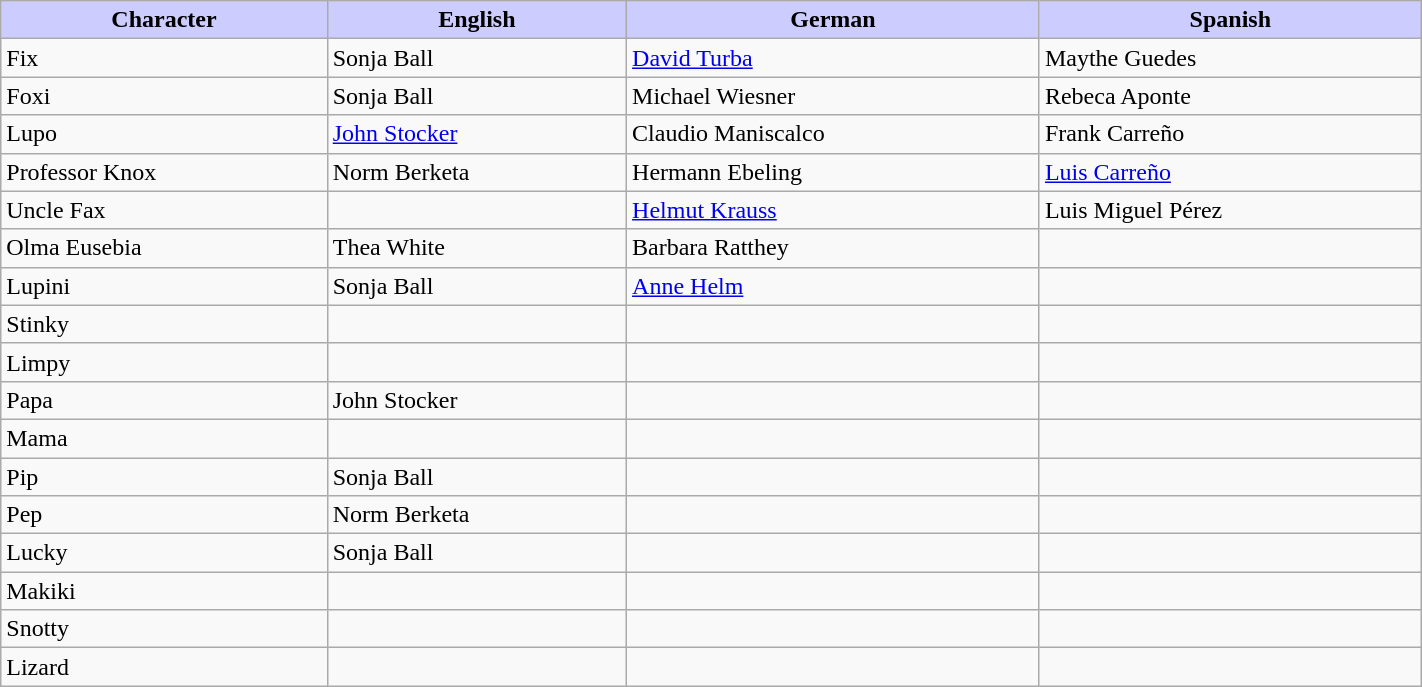<table class="wikitable" style="width:75%";>
<tr>
<th style="background:#ccf;">Character</th>
<th style="background:#ccf;">English</th>
<th style="background:#ccf;">German</th>
<th style="background:#ccf;">Spanish</th>
</tr>
<tr>
<td>Fix</td>
<td>Sonja Ball</td>
<td><a href='#'>David Turba</a></td>
<td>Maythe Guedes</td>
</tr>
<tr>
<td>Foxi</td>
<td>Sonja Ball</td>
<td>Michael Wiesner</td>
<td>Rebeca Aponte</td>
</tr>
<tr>
<td>Lupo</td>
<td><a href='#'>John Stocker</a></td>
<td>Claudio Maniscalco</td>
<td>Frank Carreño</td>
</tr>
<tr>
<td>Professor Knox</td>
<td>Norm Berketa</td>
<td>Hermann Ebeling</td>
<td><a href='#'>Luis Carreño</a></td>
</tr>
<tr>
<td>Uncle Fax</td>
<td></td>
<td><a href='#'>Helmut Krauss</a></td>
<td>Luis Miguel Pérez</td>
</tr>
<tr>
<td>Olma Eusebia</td>
<td>Thea White</td>
<td>Barbara Ratthey</td>
<td></td>
</tr>
<tr>
<td>Lupini</td>
<td>Sonja Ball</td>
<td><a href='#'>Anne Helm</a></td>
<td></td>
</tr>
<tr>
<td>Stinky</td>
<td></td>
<td></td>
<td></td>
</tr>
<tr>
<td>Limpy</td>
<td></td>
<td></td>
<td></td>
</tr>
<tr>
<td>Papa</td>
<td>John Stocker</td>
<td></td>
<td></td>
</tr>
<tr>
<td>Mama</td>
<td></td>
<td></td>
<td></td>
</tr>
<tr>
<td>Pip</td>
<td>Sonja Ball</td>
<td></td>
<td></td>
</tr>
<tr>
<td>Pep</td>
<td>Norm Berketa</td>
<td></td>
<td></td>
</tr>
<tr>
<td>Lucky</td>
<td>Sonja Ball</td>
<td></td>
<td></td>
</tr>
<tr>
<td>Makiki</td>
<td></td>
<td></td>
<td></td>
</tr>
<tr>
<td>Snotty</td>
<td></td>
<td></td>
<td></td>
</tr>
<tr>
<td>Lizard</td>
<td></td>
<td></td>
<td></td>
</tr>
</table>
